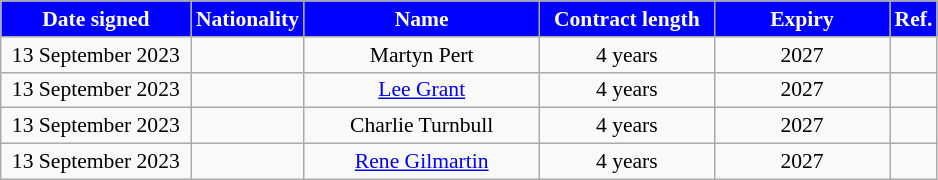<table class="wikitable"  style="text-align:center; font-size:90%; ">
<tr>
<th style="background:blue; color:white; width:120px;">Date signed</th>
<th style="background:blue; color:white; width:50px;">Nationality</th>
<th style="background:blue; color:white; width:150px;">Name</th>
<th style="background:blue; color:white; width:110px;">Contract length</th>
<th style="background:blue; color:white; width:110px;">Expiry</th>
<th style="background:blue; color:white; width:25px;">Ref.</th>
</tr>
<tr>
<td>13 September 2023</td>
<td></td>
<td>Martyn Pert</td>
<td>4 years</td>
<td>2027</td>
<td></td>
</tr>
<tr>
<td>13 September 2023</td>
<td></td>
<td><a href='#'>Lee Grant</a></td>
<td>4 years</td>
<td>2027</td>
<td></td>
</tr>
<tr>
<td>13 September 2023</td>
<td></td>
<td>Charlie Turnbull</td>
<td>4 years</td>
<td>2027</td>
<td></td>
</tr>
<tr>
<td>13 September 2023</td>
<td></td>
<td><a href='#'>Rene Gilmartin</a></td>
<td>4 years</td>
<td>2027</td>
<td></td>
</tr>
</table>
